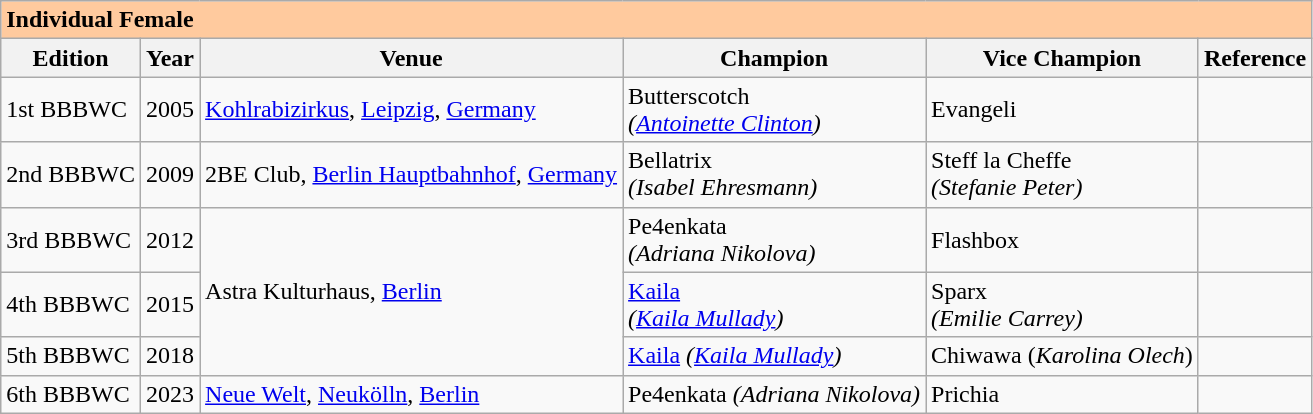<table class="wikitable" style="text-align: left">
<tr>
<td colspan="6" align="left" bgcolor="#FFCA9E"><span><strong>Individual Female</strong></span></td>
</tr>
<tr>
<th>Edition</th>
<th>Year</th>
<th>Venue</th>
<th>Champion</th>
<th>Vice Champion</th>
<th>Reference</th>
</tr>
<tr>
<td>1st BBBWC</td>
<td>2005</td>
<td align="left"><a href='#'>Kohlrabizirkus</a>, <a href='#'>Leipzig</a>, <a href='#'>Germany</a></td>
<td> Butterscotch <br><em>(<a href='#'>Antoinette Clinton</a>)</em></td>
<td> 	Evangeli</td>
<td></td>
</tr>
<tr>
<td>2nd BBBWC</td>
<td>2009</td>
<td rowspan="1" align="left">2BE Club, <a href='#'>Berlin Hauptbahnhof</a>, <a href='#'>Germany</a></td>
<td> Bellatrix<br><em>(Isabel Ehresmann)</em></td>
<td> Steff la Cheffe<br><em>(Stefanie Peter)</em></td>
<td></td>
</tr>
<tr>
<td>3rd BBBWC</td>
<td>2012</td>
<td rowspan="3" align="left">Astra Kulturhaus, <a href='#'>Berlin</a></td>
<td><strong></strong> Pe4enkata<br><em>(Adriana Nikolova)</em></td>
<td><strong></strong> Flashbox</td>
<td><br></td>
</tr>
<tr>
<td>4th BBBWC</td>
<td>2015</td>
<td><strong></strong> <a href='#'>Kaila</a><br><em>(<a href='#'>Kaila Mullady</a>)</em></td>
<td><strong></strong> Sparx<br><em>(Emilie Carrey)</em></td>
<td></td>
</tr>
<tr>
<td>5th BBBWC</td>
<td>2018</td>
<td><strong></strong> <a href='#'>Kaila</a> <em>(<a href='#'>Kaila Mullady</a>)</em></td>
<td><strong></strong> Chiwawa (<em>Karolina Olech</em>)</td>
</tr>
<tr>
<td>6th BBBWC</td>
<td>2023</td>
<td><a href='#'>Neue Welt</a>, <a href='#'>Neukölln</a>, <a href='#'>Berlin</a></td>
<td><strong></strong> Pe4enkata <em>(Adriana Nikolova)</em></td>
<td><strong></strong> Prichia</td>
<td></td>
</tr>
</table>
